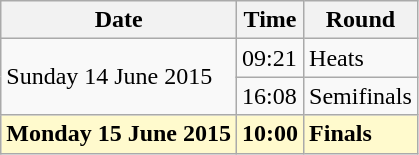<table class="wikitable">
<tr>
<th>Date</th>
<th>Time</th>
<th>Round</th>
</tr>
<tr>
<td rowspan=2>Sunday 14 June 2015</td>
<td>09:21</td>
<td>Heats</td>
</tr>
<tr>
<td>16:08</td>
<td>Semifinals</td>
</tr>
<tr>
<td style=background:lemonchiffon><strong>Monday 15 June 2015</strong></td>
<td style=background:lemonchiffon><strong>10:00</strong></td>
<td style=background:lemonchiffon><strong>Finals</strong></td>
</tr>
</table>
